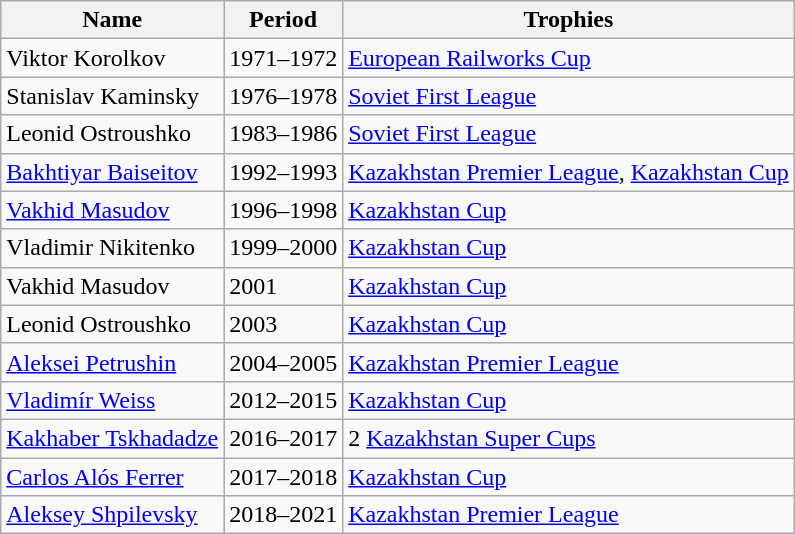<table class="wikitable">
<tr>
<th>Name</th>
<th>Period</th>
<th>Trophies</th>
</tr>
<tr>
<td> Viktor Korolkov</td>
<td>1971–1972</td>
<td><a href='#'>European Railworks Cup</a></td>
</tr>
<tr>
<td> Stanislav Kaminsky</td>
<td>1976–1978</td>
<td><a href='#'>Soviet First League</a></td>
</tr>
<tr>
<td> Leonid Ostroushko</td>
<td>1983–1986</td>
<td><a href='#'>Soviet First League</a></td>
</tr>
<tr>
<td> <a href='#'>Bakhtiyar Baiseitov</a></td>
<td>1992–1993</td>
<td><a href='#'>Kazakhstan Premier League</a>, <a href='#'>Kazakhstan Cup</a></td>
</tr>
<tr>
<td> <a href='#'>Vakhid Masudov</a></td>
<td>1996–1998</td>
<td><a href='#'>Kazakhstan Cup</a></td>
</tr>
<tr>
<td> Vladimir Nikitenko</td>
<td>1999–2000</td>
<td><a href='#'>Kazakhstan Cup</a></td>
</tr>
<tr>
<td> Vakhid Masudov</td>
<td>2001</td>
<td><a href='#'>Kazakhstan Cup</a></td>
</tr>
<tr>
<td> Leonid Ostroushko</td>
<td>2003</td>
<td><a href='#'>Kazakhstan Cup</a></td>
</tr>
<tr>
<td> <a href='#'>Aleksei Petrushin</a></td>
<td>2004–2005</td>
<td><a href='#'>Kazakhstan Premier League</a></td>
</tr>
<tr>
<td> <a href='#'>Vladimír Weiss</a></td>
<td>2012–2015</td>
<td><a href='#'>Kazakhstan Cup</a></td>
</tr>
<tr>
<td> <a href='#'>Kakhaber Tskhadadze</a></td>
<td>2016–2017</td>
<td>2 <a href='#'>Kazakhstan Super Cups</a></td>
</tr>
<tr>
<td> <a href='#'>Carlos Alós Ferrer</a></td>
<td>2017–2018</td>
<td><a href='#'>Kazakhstan Cup</a></td>
</tr>
<tr>
<td> <a href='#'>Aleksey Shpilevsky</a></td>
<td>2018–2021</td>
<td><a href='#'>Kazakhstan Premier League</a></td>
</tr>
</table>
